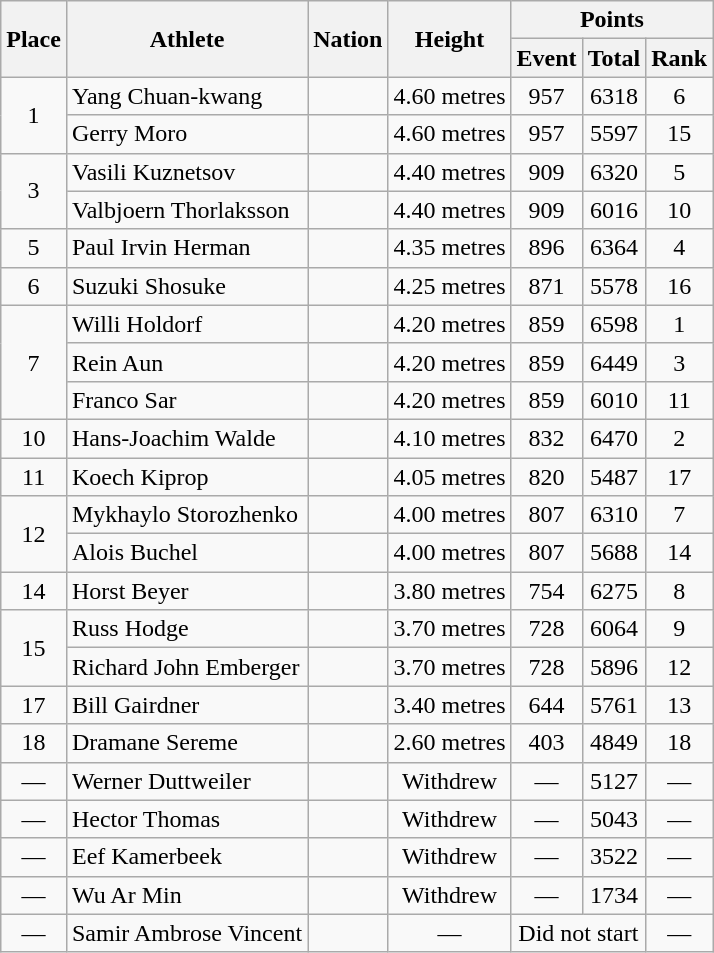<table class=wikitable>
<tr>
<th rowspan=2>Place</th>
<th rowspan=2>Athlete</th>
<th rowspan=2>Nation</th>
<th rowspan=2>Height</th>
<th colspan=3>Points</th>
</tr>
<tr>
<th>Event</th>
<th>Total</th>
<th>Rank</th>
</tr>
<tr align=center>
<td rowspan=2>1</td>
<td align=left>Yang Chuan-kwang</td>
<td align=left></td>
<td>4.60 metres</td>
<td>957</td>
<td>6318</td>
<td>6</td>
</tr>
<tr align=center>
<td align=left>Gerry Moro</td>
<td align=left></td>
<td>4.60 metres</td>
<td>957</td>
<td>5597</td>
<td>15</td>
</tr>
<tr align=center>
<td rowspan=2>3</td>
<td align=left>Vasili Kuznetsov</td>
<td align=left></td>
<td>4.40 metres</td>
<td>909</td>
<td>6320</td>
<td>5</td>
</tr>
<tr align=center>
<td align=left>Valbjoern Thorlaksson</td>
<td align=left></td>
<td>4.40 metres</td>
<td>909</td>
<td>6016</td>
<td>10</td>
</tr>
<tr align=center>
<td>5</td>
<td align=left>Paul Irvin Herman</td>
<td align=left></td>
<td>4.35 metres</td>
<td>896</td>
<td>6364</td>
<td>4</td>
</tr>
<tr align=center>
<td>6</td>
<td align=left>Suzuki Shosuke</td>
<td align=left></td>
<td>4.25 metres</td>
<td>871</td>
<td>5578</td>
<td>16</td>
</tr>
<tr align=center>
<td rowspan=3>7</td>
<td align=left>Willi Holdorf</td>
<td align=left></td>
<td>4.20 metres</td>
<td>859</td>
<td>6598</td>
<td>1</td>
</tr>
<tr align=center>
<td align=left>Rein Aun</td>
<td align=left></td>
<td>4.20 metres</td>
<td>859</td>
<td>6449</td>
<td>3</td>
</tr>
<tr align=center>
<td align=left>Franco Sar</td>
<td align=left></td>
<td>4.20 metres</td>
<td>859</td>
<td>6010</td>
<td>11</td>
</tr>
<tr align=center>
<td>10</td>
<td align=left>Hans-Joachim Walde</td>
<td align=left></td>
<td>4.10 metres</td>
<td>832</td>
<td>6470</td>
<td>2</td>
</tr>
<tr align=center>
<td>11</td>
<td align=left>Koech Kiprop</td>
<td align=left></td>
<td>4.05 metres</td>
<td>820</td>
<td>5487</td>
<td>17</td>
</tr>
<tr align=center>
<td rowspan=2>12</td>
<td align=left>Mykhaylo Storozhenko</td>
<td align=left></td>
<td>4.00 metres</td>
<td>807</td>
<td>6310</td>
<td>7</td>
</tr>
<tr align=center>
<td align=left>Alois Buchel</td>
<td align=left></td>
<td>4.00 metres</td>
<td>807</td>
<td>5688</td>
<td>14</td>
</tr>
<tr align=center>
<td>14</td>
<td align=left>Horst Beyer</td>
<td align=left></td>
<td>3.80 metres</td>
<td>754</td>
<td>6275</td>
<td>8</td>
</tr>
<tr align=center>
<td rowspan=2>15</td>
<td align=left>Russ Hodge</td>
<td align=left></td>
<td>3.70 metres</td>
<td>728</td>
<td>6064</td>
<td>9</td>
</tr>
<tr align=center>
<td align=left>Richard John Emberger</td>
<td align=left></td>
<td>3.70 metres</td>
<td>728</td>
<td>5896</td>
<td>12</td>
</tr>
<tr align=center>
<td>17</td>
<td align=left>Bill Gairdner</td>
<td align=left></td>
<td>3.40 metres</td>
<td>644</td>
<td>5761</td>
<td>13</td>
</tr>
<tr align=center>
<td>18</td>
<td align=left>Dramane Sereme</td>
<td align=left></td>
<td>2.60 metres</td>
<td>403</td>
<td>4849</td>
<td>18</td>
</tr>
<tr align=center>
<td>—</td>
<td align=left>Werner Duttweiler</td>
<td align=left></td>
<td>Withdrew</td>
<td>—</td>
<td>5127</td>
<td>—</td>
</tr>
<tr align=center>
<td>—</td>
<td align=left>Hector Thomas</td>
<td align=left></td>
<td>Withdrew</td>
<td>—</td>
<td>5043</td>
<td>—</td>
</tr>
<tr align=center>
<td>—</td>
<td align=left>Eef Kamerbeek</td>
<td align=left></td>
<td>Withdrew</td>
<td>—</td>
<td>3522</td>
<td>—</td>
</tr>
<tr align=center>
<td>—</td>
<td align=left>Wu Ar Min</td>
<td align=left></td>
<td>Withdrew</td>
<td>—</td>
<td>1734</td>
<td>—</td>
</tr>
<tr align=center>
<td>—</td>
<td align=left>Samir Ambrose Vincent</td>
<td align=left></td>
<td>—</td>
<td colspan=2>Did not start</td>
<td>—</td>
</tr>
</table>
